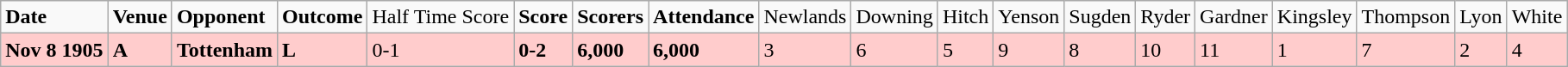<table class="wikitable">
<tr>
<td><strong>Date</strong></td>
<td><strong>Venue</strong></td>
<td><strong>Opponent</strong></td>
<td><strong>Outcome</strong></td>
<td>Half Time Score</td>
<td><strong>Score</strong></td>
<td><strong>Scorers</strong></td>
<td><strong>Attendance</strong></td>
<td>Newlands</td>
<td>Downing</td>
<td>Hitch</td>
<td>Yenson</td>
<td>Sugden</td>
<td>Ryder</td>
<td>Gardner</td>
<td>Kingsley</td>
<td>Thompson</td>
<td>Lyon</td>
<td>White</td>
</tr>
<tr bgcolor="#FFCCCC">
<td><strong>Nov 8 1905</strong></td>
<td><strong>A</strong></td>
<td><strong>Tottenham</strong></td>
<td><strong>L</strong></td>
<td>0-1</td>
<td><strong>0-2</strong></td>
<td><strong>6,000</strong></td>
<td><strong>6,000</strong></td>
<td>3</td>
<td>6</td>
<td>5</td>
<td>9</td>
<td>8</td>
<td>10</td>
<td>11</td>
<td>1</td>
<td>7</td>
<td>2</td>
<td>4</td>
</tr>
</table>
